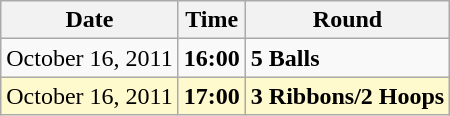<table class="wikitable">
<tr>
<th>Date</th>
<th>Time</th>
<th>Round</th>
</tr>
<tr>
<td>October 16, 2011</td>
<td><strong>16:00</strong></td>
<td><strong>5 Balls</strong></td>
</tr>
<tr style=background:lemonchiffon>
<td>October 16, 2011</td>
<td><strong>17:00</strong></td>
<td><strong>3 Ribbons/2 Hoops</strong></td>
</tr>
</table>
